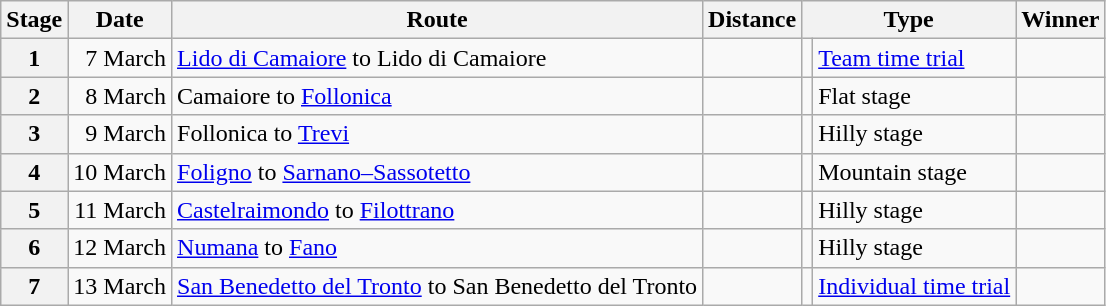<table class="wikitable">
<tr>
<th scope=col>Stage</th>
<th scope=col>Date</th>
<th scope=col>Route</th>
<th scope=col>Distance</th>
<th scope=col colspan="2">Type</th>
<th scope=col>Winner</th>
</tr>
<tr>
<th scope=row>1</th>
<td style="text-align:right;">7 March</td>
<td><a href='#'>Lido di Camaiore</a> to Lido di Camaiore</td>
<td style="text-align:center;"></td>
<td></td>
<td><a href='#'>Team time trial</a></td>
<td></td>
</tr>
<tr>
<th scope=row>2</th>
<td style="text-align:right;">8 March</td>
<td>Camaiore to <a href='#'>Follonica</a></td>
<td style="text-align:center;"></td>
<td></td>
<td>Flat stage</td>
<td></td>
</tr>
<tr>
<th scope=row>3</th>
<td style="text-align:right;">9 March</td>
<td>Follonica to <a href='#'>Trevi</a></td>
<td style="text-align:center;"></td>
<td></td>
<td>Hilly stage</td>
<td></td>
</tr>
<tr>
<th scope=row>4</th>
<td style="text-align:right;">10 March</td>
<td><a href='#'>Foligno</a> to <a href='#'>Sarnano–Sassotetto</a></td>
<td style="text-align:center;"></td>
<td></td>
<td>Mountain stage</td>
<td></td>
</tr>
<tr>
<th scope=row>5</th>
<td style="text-align:right;">11 March</td>
<td><a href='#'>Castelraimondo</a> to <a href='#'>Filottrano</a></td>
<td style="text-align:center;"></td>
<td></td>
<td>Hilly stage</td>
<td></td>
</tr>
<tr>
<th scope=row>6</th>
<td style="text-align:right;">12 March</td>
<td><a href='#'>Numana</a> to <a href='#'>Fano</a></td>
<td style="text-align:center;"></td>
<td></td>
<td>Hilly stage</td>
<td></td>
</tr>
<tr>
<th scope=row>7</th>
<td style="text-align:right;">13 March</td>
<td><a href='#'>San Benedetto del Tronto</a> to San Benedetto del Tronto</td>
<td style="text-align:center;"></td>
<td></td>
<td><a href='#'>Individual time trial</a></td>
<td></td>
</tr>
</table>
